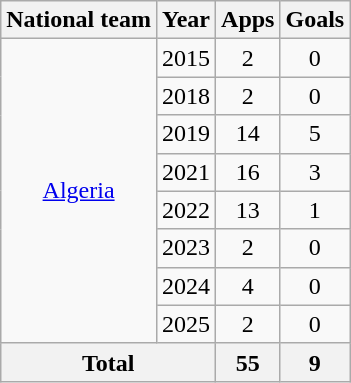<table class="wikitable" style="text-align:center">
<tr>
<th>National team</th>
<th>Year</th>
<th>Apps</th>
<th>Goals</th>
</tr>
<tr>
<td rowspan=8><a href='#'>Algeria</a></td>
<td>2015</td>
<td>2</td>
<td>0</td>
</tr>
<tr>
<td>2018</td>
<td>2</td>
<td>0</td>
</tr>
<tr>
<td>2019</td>
<td>14</td>
<td>5</td>
</tr>
<tr>
<td>2021</td>
<td>16</td>
<td>3</td>
</tr>
<tr>
<td>2022</td>
<td>13</td>
<td>1</td>
</tr>
<tr>
<td>2023</td>
<td>2</td>
<td>0</td>
</tr>
<tr>
<td>2024</td>
<td>4</td>
<td>0</td>
</tr>
<tr>
<td>2025</td>
<td>2</td>
<td>0</td>
</tr>
<tr>
<th colspan=2>Total</th>
<th>55</th>
<th>9</th>
</tr>
</table>
